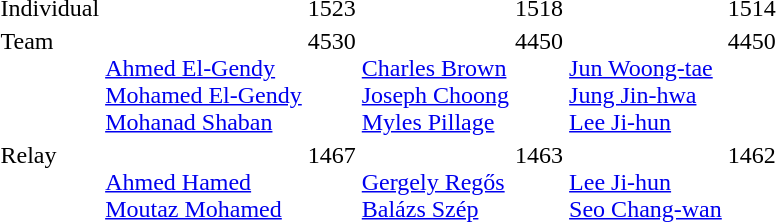<table>
<tr style="vertical-align:top;">
<td>Individual</td>
<td></td>
<td>1523</td>
<td></td>
<td>1518</td>
<td></td>
<td>1514</td>
</tr>
<tr style="vertical-align:top;">
<td>Team</td>
<td><br><a href='#'>Ahmed El-Gendy</a><br><a href='#'>Mohamed El-Gendy</a><br><a href='#'>Mohanad Shaban</a></td>
<td>4530</td>
<td><br><a href='#'>Charles Brown</a><br><a href='#'>Joseph Choong</a><br><a href='#'>Myles Pillage</a></td>
<td>4450</td>
<td><br><a href='#'>Jun Woong-tae</a><br><a href='#'>Jung Jin-hwa</a><br><a href='#'>Lee Ji-hun</a></td>
<td>4450</td>
</tr>
<tr style="vertical-align:top;">
<td>Relay</td>
<td><br><a href='#'>Ahmed Hamed</a><br><a href='#'>Moutaz Mohamed</a></td>
<td>1467</td>
<td><br><a href='#'>Gergely Regős</a><br><a href='#'>Balázs Szép</a></td>
<td>1463</td>
<td><br><a href='#'>Lee Ji-hun</a><br><a href='#'>Seo Chang-wan</a></td>
<td>1462</td>
</tr>
</table>
